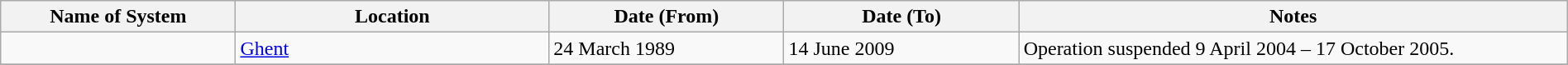<table class="wikitable" width=100%>
<tr>
<th width=15%>Name of System</th>
<th width=20%>Location</th>
<th width=15%>Date (From)</th>
<th width=15%>Date (To)</th>
<th width=35%>Notes</th>
</tr>
<tr>
<td> </td>
<td><a href='#'>Ghent</a></td>
<td>24 March 1989</td>
<td>14 June 2009</td>
<td>Operation suspended 9 April 2004 – 17 October 2005.</td>
</tr>
<tr>
</tr>
</table>
